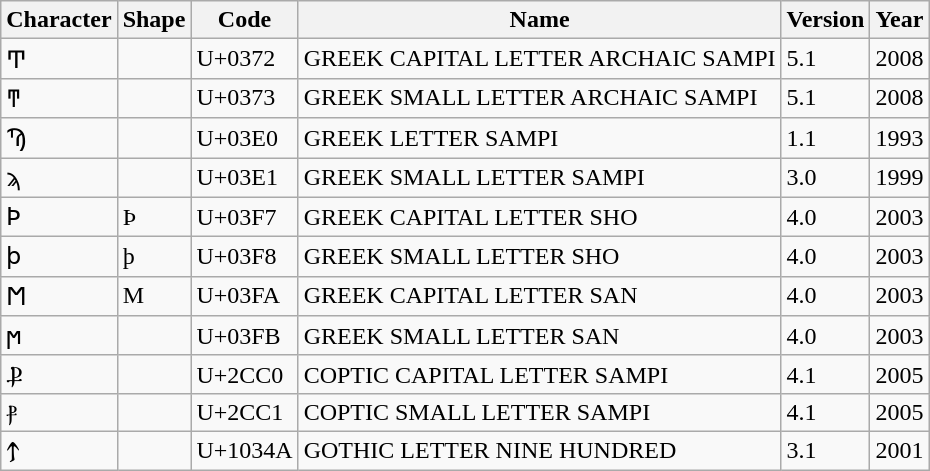<table class="wikitable">
<tr>
<th>Character</th>
<th>Shape</th>
<th>Code</th>
<th>Name</th>
<th>Version</th>
<th>Year</th>
</tr>
<tr>
<td>Ͳ</td>
<td><span></span></td>
<td>U+0372</td>
<td>GREEK CAPITAL LETTER ARCHAIC SAMPI</td>
<td>5.1</td>
<td>2008</td>
</tr>
<tr>
<td>ͳ</td>
<td> </td>
<td>U+0373</td>
<td>GREEK SMALL LETTER ARCHAIC SAMPI</td>
<td>5.1</td>
<td>2008</td>
</tr>
<tr>
<td>Ϡ</td>
<td><span></span></td>
<td>U+03E0</td>
<td>GREEK LETTER SAMPI</td>
<td>1.1</td>
<td>1993</td>
</tr>
<tr>
<td>ϡ</td>
<td> </td>
<td>U+03E1</td>
<td>GREEK SMALL LETTER SAMPI</td>
<td>3.0</td>
<td>1999</td>
</tr>
<tr>
<td>Ϸ</td>
<td>Þ</td>
<td>U+03F7</td>
<td>GREEK CAPITAL LETTER SHO</td>
<td>4.0</td>
<td>2003</td>
</tr>
<tr>
<td>ϸ</td>
<td>þ</td>
<td>U+03F8</td>
<td>GREEK SMALL LETTER SHO</td>
<td>4.0</td>
<td>2003</td>
</tr>
<tr>
<td>Ϻ</td>
<td>M</td>
<td>U+03FA</td>
<td>GREEK CAPITAL LETTER SAN</td>
<td>4.0</td>
<td>2003</td>
</tr>
<tr>
<td>ϻ</td>
<td> </td>
<td>U+03FB</td>
<td>GREEK SMALL LETTER SAN</td>
<td>4.0</td>
<td>2003</td>
</tr>
<tr>
<td>Ⳁ</td>
<td><span></span></td>
<td>U+2CC0</td>
<td>COPTIC CAPITAL LETTER SAMPI</td>
<td>4.1</td>
<td>2005</td>
</tr>
<tr>
<td>ⳁ</td>
<td> </td>
<td>U+2CC1</td>
<td>COPTIC SMALL LETTER SAMPI</td>
<td>4.1</td>
<td>2005</td>
</tr>
<tr>
<td>𐍊</td>
<td><span></span></td>
<td>U+1034A</td>
<td>GOTHIC LETTER NINE HUNDRED</td>
<td>3.1</td>
<td>2001</td>
</tr>
</table>
